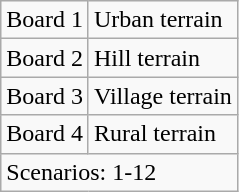<table class="wikitable floatright">
<tr>
<td>Board 1</td>
<td>Urban terrain</td>
</tr>
<tr>
<td>Board 2</td>
<td>Hill terrain</td>
</tr>
<tr>
<td>Board 3</td>
<td>Village terrain</td>
</tr>
<tr>
<td>Board 4</td>
<td>Rural terrain</td>
</tr>
<tr>
<td colspan=2>Scenarios: 1-12</td>
</tr>
</table>
